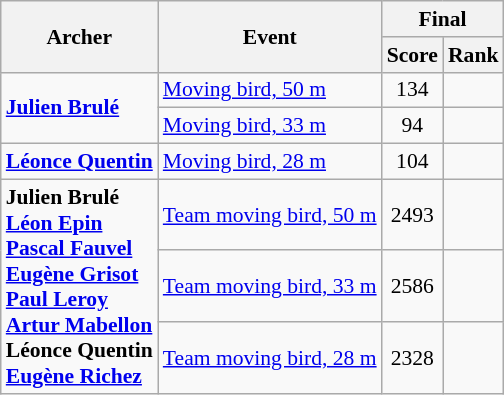<table class=wikitable style="font-size:90%">
<tr>
<th rowspan=2>Archer</th>
<th rowspan=2>Event</th>
<th colspan=2>Final</th>
</tr>
<tr>
<th>Score</th>
<th>Rank</th>
</tr>
<tr>
<td rowspan=2><strong><a href='#'>Julien Brulé</a></strong></td>
<td><a href='#'>Moving bird, 50 m</a></td>
<td align=center>134</td>
<td align=center></td>
</tr>
<tr>
<td><a href='#'>Moving bird, 33 m</a></td>
<td align=center>94</td>
<td align=center></td>
</tr>
<tr>
<td><strong><a href='#'>Léonce Quentin</a></strong></td>
<td><a href='#'>Moving bird, 28 m</a></td>
<td align=center>104</td>
<td align=center></td>
</tr>
<tr>
<td rowspan=3><strong>Julien Brulé <br> <a href='#'>Léon Epin</a> <br> <a href='#'>Pascal Fauvel</a> <br> <a href='#'>Eugène Grisot</a> <br> <a href='#'>Paul Leroy</a> <br> <a href='#'>Artur Mabellon</a> <br> Léonce Quentin <br> <a href='#'>Eugène Richez</a></strong></td>
<td><a href='#'>Team moving bird, 50 m</a></td>
<td align=center>2493</td>
<td align=center></td>
</tr>
<tr>
<td><a href='#'>Team moving bird, 33 m</a></td>
<td align=center>2586</td>
<td align=center></td>
</tr>
<tr>
<td><a href='#'>Team moving bird, 28 m</a></td>
<td align=center>2328</td>
<td align=center></td>
</tr>
</table>
